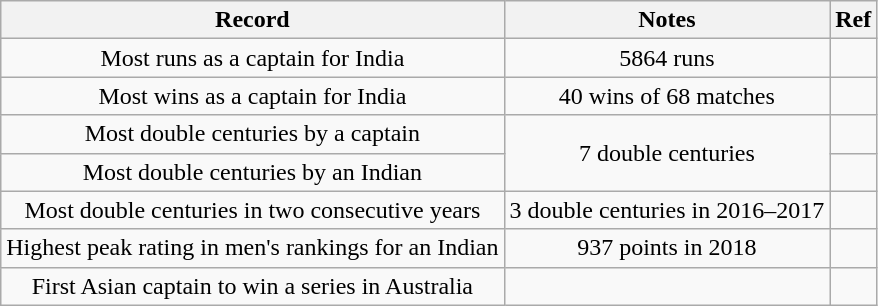<table class="wikitable" style="text-align:center;">
<tr>
<th>Record</th>
<th>Notes</th>
<th>Ref</th>
</tr>
<tr>
<td>Most runs as a captain for India</td>
<td>5864 runs</td>
<td></td>
</tr>
<tr>
<td>Most wins as a captain for India</td>
<td>40 wins of 68 matches</td>
<td></td>
</tr>
<tr>
<td>Most double centuries by a captain</td>
<td rowspan=2>7 double centuries</td>
<td></td>
</tr>
<tr>
<td>Most double centuries by an Indian</td>
<td></td>
</tr>
<tr>
<td>Most double centuries in two consecutive years</td>
<td>3 double centuries in 2016–2017</td>
<td></td>
</tr>
<tr>
<td>Highest peak rating in men's rankings for an Indian</td>
<td>937 points in 2018</td>
<td></td>
</tr>
<tr>
<td>First Asian captain to win a series in Australia</td>
<td></td>
<td></td>
</tr>
</table>
